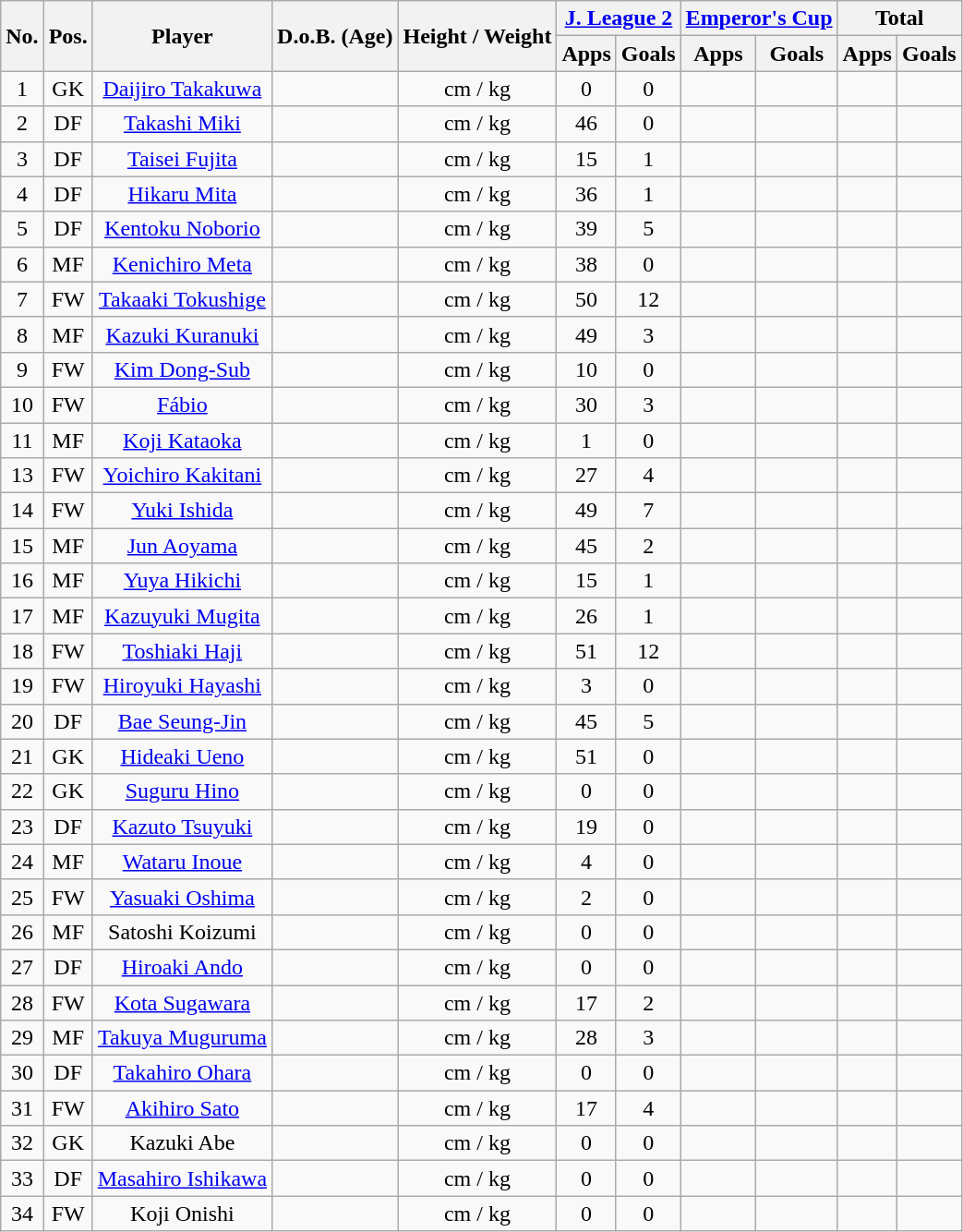<table class="wikitable" style="text-align:center;">
<tr>
<th rowspan="2">No.</th>
<th rowspan="2">Pos.</th>
<th rowspan="2">Player</th>
<th rowspan="2">D.o.B. (Age)</th>
<th rowspan="2">Height / Weight</th>
<th colspan="2"><a href='#'>J. League 2</a></th>
<th colspan="2"><a href='#'>Emperor's Cup</a></th>
<th colspan="2">Total</th>
</tr>
<tr>
<th>Apps</th>
<th>Goals</th>
<th>Apps</th>
<th>Goals</th>
<th>Apps</th>
<th>Goals</th>
</tr>
<tr>
<td>1</td>
<td>GK</td>
<td><a href='#'>Daijiro Takakuwa</a></td>
<td></td>
<td>cm / kg</td>
<td>0</td>
<td>0</td>
<td></td>
<td></td>
<td></td>
<td></td>
</tr>
<tr>
<td>2</td>
<td>DF</td>
<td><a href='#'>Takashi Miki</a></td>
<td></td>
<td>cm / kg</td>
<td>46</td>
<td>0</td>
<td></td>
<td></td>
<td></td>
<td></td>
</tr>
<tr>
<td>3</td>
<td>DF</td>
<td><a href='#'>Taisei Fujita</a></td>
<td></td>
<td>cm / kg</td>
<td>15</td>
<td>1</td>
<td></td>
<td></td>
<td></td>
<td></td>
</tr>
<tr>
<td>4</td>
<td>DF</td>
<td><a href='#'>Hikaru Mita</a></td>
<td></td>
<td>cm / kg</td>
<td>36</td>
<td>1</td>
<td></td>
<td></td>
<td></td>
<td></td>
</tr>
<tr>
<td>5</td>
<td>DF</td>
<td><a href='#'>Kentoku Noborio</a></td>
<td></td>
<td>cm / kg</td>
<td>39</td>
<td>5</td>
<td></td>
<td></td>
<td></td>
<td></td>
</tr>
<tr>
<td>6</td>
<td>MF</td>
<td><a href='#'>Kenichiro Meta</a></td>
<td></td>
<td>cm / kg</td>
<td>38</td>
<td>0</td>
<td></td>
<td></td>
<td></td>
<td></td>
</tr>
<tr>
<td>7</td>
<td>FW</td>
<td><a href='#'>Takaaki Tokushige</a></td>
<td></td>
<td>cm / kg</td>
<td>50</td>
<td>12</td>
<td></td>
<td></td>
<td></td>
<td></td>
</tr>
<tr>
<td>8</td>
<td>MF</td>
<td><a href='#'>Kazuki Kuranuki</a></td>
<td></td>
<td>cm / kg</td>
<td>49</td>
<td>3</td>
<td></td>
<td></td>
<td></td>
<td></td>
</tr>
<tr>
<td>9</td>
<td>FW</td>
<td><a href='#'>Kim Dong-Sub</a></td>
<td></td>
<td>cm / kg</td>
<td>10</td>
<td>0</td>
<td></td>
<td></td>
<td></td>
<td></td>
</tr>
<tr>
<td>10</td>
<td>FW</td>
<td><a href='#'>Fábio</a></td>
<td></td>
<td>cm / kg</td>
<td>30</td>
<td>3</td>
<td></td>
<td></td>
<td></td>
<td></td>
</tr>
<tr>
<td>11</td>
<td>MF</td>
<td><a href='#'>Koji Kataoka</a></td>
<td></td>
<td>cm / kg</td>
<td>1</td>
<td>0</td>
<td></td>
<td></td>
<td></td>
<td></td>
</tr>
<tr>
<td>13</td>
<td>FW</td>
<td><a href='#'>Yoichiro Kakitani</a></td>
<td></td>
<td>cm / kg</td>
<td>27</td>
<td>4</td>
<td></td>
<td></td>
<td></td>
<td></td>
</tr>
<tr>
<td>14</td>
<td>FW</td>
<td><a href='#'>Yuki Ishida</a></td>
<td></td>
<td>cm / kg</td>
<td>49</td>
<td>7</td>
<td></td>
<td></td>
<td></td>
<td></td>
</tr>
<tr>
<td>15</td>
<td>MF</td>
<td><a href='#'>Jun Aoyama</a></td>
<td></td>
<td>cm / kg</td>
<td>45</td>
<td>2</td>
<td></td>
<td></td>
<td></td>
<td></td>
</tr>
<tr>
<td>16</td>
<td>MF</td>
<td><a href='#'>Yuya Hikichi</a></td>
<td></td>
<td>cm / kg</td>
<td>15</td>
<td>1</td>
<td></td>
<td></td>
<td></td>
<td></td>
</tr>
<tr>
<td>17</td>
<td>MF</td>
<td><a href='#'>Kazuyuki Mugita</a></td>
<td></td>
<td>cm / kg</td>
<td>26</td>
<td>1</td>
<td></td>
<td></td>
<td></td>
<td></td>
</tr>
<tr>
<td>18</td>
<td>FW</td>
<td><a href='#'>Toshiaki Haji</a></td>
<td></td>
<td>cm / kg</td>
<td>51</td>
<td>12</td>
<td></td>
<td></td>
<td></td>
<td></td>
</tr>
<tr>
<td>19</td>
<td>FW</td>
<td><a href='#'>Hiroyuki Hayashi</a></td>
<td></td>
<td>cm / kg</td>
<td>3</td>
<td>0</td>
<td></td>
<td></td>
<td></td>
<td></td>
</tr>
<tr>
<td>20</td>
<td>DF</td>
<td><a href='#'>Bae Seung-Jin</a></td>
<td></td>
<td>cm / kg</td>
<td>45</td>
<td>5</td>
<td></td>
<td></td>
<td></td>
<td></td>
</tr>
<tr>
<td>21</td>
<td>GK</td>
<td><a href='#'>Hideaki Ueno</a></td>
<td></td>
<td>cm / kg</td>
<td>51</td>
<td>0</td>
<td></td>
<td></td>
<td></td>
<td></td>
</tr>
<tr>
<td>22</td>
<td>GK</td>
<td><a href='#'>Suguru Hino</a></td>
<td></td>
<td>cm / kg</td>
<td>0</td>
<td>0</td>
<td></td>
<td></td>
<td></td>
<td></td>
</tr>
<tr>
<td>23</td>
<td>DF</td>
<td><a href='#'>Kazuto Tsuyuki</a></td>
<td></td>
<td>cm / kg</td>
<td>19</td>
<td>0</td>
<td></td>
<td></td>
<td></td>
<td></td>
</tr>
<tr>
<td>24</td>
<td>MF</td>
<td><a href='#'>Wataru Inoue</a></td>
<td></td>
<td>cm / kg</td>
<td>4</td>
<td>0</td>
<td></td>
<td></td>
<td></td>
<td></td>
</tr>
<tr>
<td>25</td>
<td>FW</td>
<td><a href='#'>Yasuaki Oshima</a></td>
<td></td>
<td>cm / kg</td>
<td>2</td>
<td>0</td>
<td></td>
<td></td>
<td></td>
<td></td>
</tr>
<tr>
<td>26</td>
<td>MF</td>
<td>Satoshi Koizumi</td>
<td></td>
<td>cm / kg</td>
<td>0</td>
<td>0</td>
<td></td>
<td></td>
<td></td>
<td></td>
</tr>
<tr>
<td>27</td>
<td>DF</td>
<td><a href='#'>Hiroaki Ando</a></td>
<td></td>
<td>cm / kg</td>
<td>0</td>
<td>0</td>
<td></td>
<td></td>
<td></td>
<td></td>
</tr>
<tr>
<td>28</td>
<td>FW</td>
<td><a href='#'>Kota Sugawara</a></td>
<td></td>
<td>cm / kg</td>
<td>17</td>
<td>2</td>
<td></td>
<td></td>
<td></td>
<td></td>
</tr>
<tr>
<td>29</td>
<td>MF</td>
<td><a href='#'>Takuya Muguruma</a></td>
<td></td>
<td>cm / kg</td>
<td>28</td>
<td>3</td>
<td></td>
<td></td>
<td></td>
<td></td>
</tr>
<tr>
<td>30</td>
<td>DF</td>
<td><a href='#'>Takahiro Ohara</a></td>
<td></td>
<td>cm / kg</td>
<td>0</td>
<td>0</td>
<td></td>
<td></td>
<td></td>
<td></td>
</tr>
<tr>
<td>31</td>
<td>FW</td>
<td><a href='#'>Akihiro Sato</a></td>
<td></td>
<td>cm / kg</td>
<td>17</td>
<td>4</td>
<td></td>
<td></td>
<td></td>
<td></td>
</tr>
<tr>
<td>32</td>
<td>GK</td>
<td>Kazuki Abe</td>
<td></td>
<td>cm / kg</td>
<td>0</td>
<td>0</td>
<td></td>
<td></td>
<td></td>
<td></td>
</tr>
<tr>
<td>33</td>
<td>DF</td>
<td><a href='#'>Masahiro Ishikawa</a></td>
<td></td>
<td>cm / kg</td>
<td>0</td>
<td>0</td>
<td></td>
<td></td>
<td></td>
<td></td>
</tr>
<tr>
<td>34</td>
<td>FW</td>
<td>Koji Onishi</td>
<td></td>
<td>cm / kg</td>
<td>0</td>
<td>0</td>
<td></td>
<td></td>
<td></td>
<td></td>
</tr>
</table>
